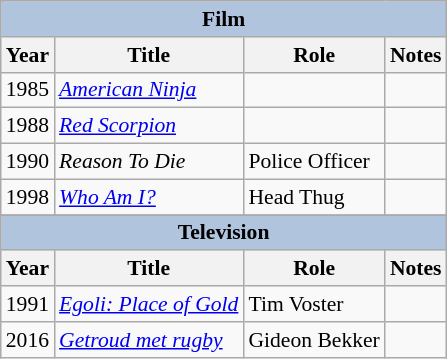<table class="wikitable" style="font-size: 90%;">
<tr>
<th colspan="4" style="background: LightSteelBlue;">Film</th>
</tr>
<tr>
<th>Year</th>
<th>Title</th>
<th>Role</th>
<th>Notes</th>
</tr>
<tr>
<td>1985</td>
<td><em><a href='#'>American Ninja</a></em></td>
<td></td>
<td></td>
</tr>
<tr>
<td>1988</td>
<td><em><a href='#'>Red Scorpion</a></em></td>
<td></td>
<td></td>
</tr>
<tr>
<td>1990</td>
<td><em>Reason To Die</em></td>
<td>Police Officer</td>
<td></td>
</tr>
<tr>
<td>1998</td>
<td><em><a href='#'>Who Am I?</a></em></td>
<td>Head Thug</td>
<td></td>
</tr>
<tr>
</tr>
<tr>
<th colspan="4" style="background: LightSteelBlue;">Television</th>
</tr>
<tr>
<th>Year</th>
<th>Title</th>
<th>Role</th>
<th>Notes</th>
</tr>
<tr>
<td>1991</td>
<td><em><a href='#'>Egoli: Place of Gold</a></em></td>
<td>Tim Voster</td>
<td></td>
</tr>
<tr>
<td>2016</td>
<td><em><a href='#'>Getroud met rugby</a></em></td>
<td>Gideon Bekker</td>
<td></td>
</tr>
</table>
